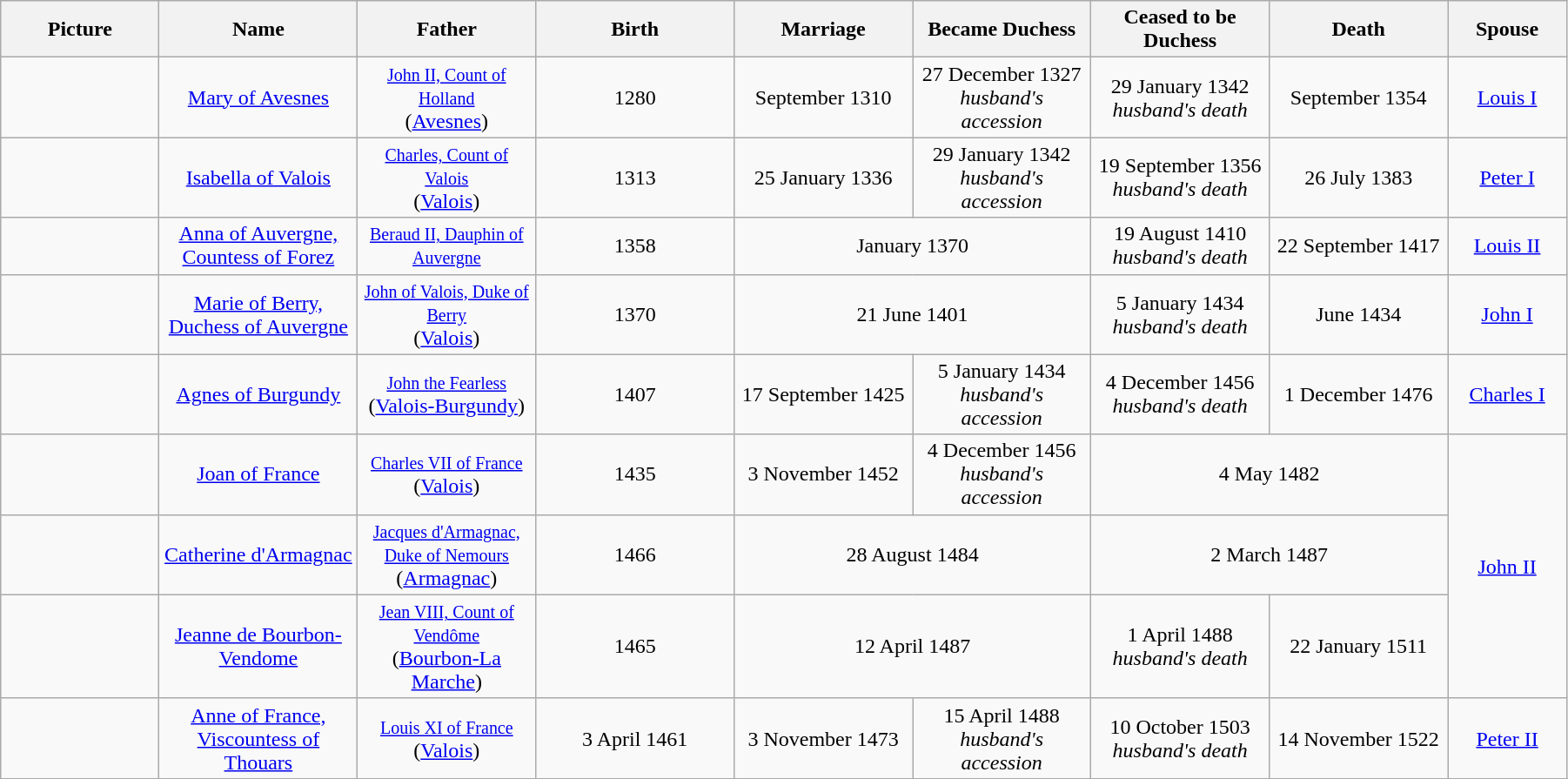<table width=95% class="wikitable">
<tr>
<th width = "8%">Picture</th>
<th width = "10%">Name</th>
<th width = "9%">Father</th>
<th width = "10%">Birth</th>
<th width = "9%">Marriage</th>
<th width = "9%">Became Duchess</th>
<th width = "9%">Ceased to be Duchess</th>
<th width = "9%">Death</th>
<th width = "6%">Spouse</th>
</tr>
<tr>
<td align="center"></td>
<td align="center"><a href='#'>Mary of Avesnes</a><br></td>
<td align="center"><small><a href='#'>John II, Count of Holland</a></small><br> (<a href='#'>Avesnes</a>)</td>
<td align="center">1280</td>
<td align="center">September 1310</td>
<td align="center">27 December 1327<br><em>husband's accession</em></td>
<td align="center">29 January 1342<br><em>husband's death</em></td>
<td align="center">September 1354</td>
<td align="center"><a href='#'>Louis I</a></td>
</tr>
<tr>
<td align="center"></td>
<td align="center"><a href='#'>Isabella of Valois</a><br></td>
<td align="center"><small><a href='#'>Charles, Count of Valois</a></small><br> (<a href='#'>Valois</a>)</td>
<td align="center">1313</td>
<td align="center">25 January 1336</td>
<td align="center">29 January 1342<br><em>husband's accession</em></td>
<td align="center">19 September 1356<br><em>husband's death</em></td>
<td align="center">26 July 1383</td>
<td align="center"><a href='#'>Peter I</a></td>
</tr>
<tr>
<td align="center"></td>
<td align="center"><a href='#'>Anna of Auvergne, Countess of Forez</a><br></td>
<td align="center"><small><a href='#'>Beraud II, Dauphin of Auvergne</a></small></td>
<td align="center">1358</td>
<td align="center" colspan="2">January 1370</td>
<td align="center">19 August 1410<br><em>husband's death</em></td>
<td align="center">22 September 1417</td>
<td align="center"><a href='#'>Louis II</a></td>
</tr>
<tr>
<td align="center"></td>
<td align="center"><a href='#'>Marie of Berry, Duchess of Auvergne</a><br></td>
<td align="center"><small><a href='#'>John of Valois, Duke of Berry</a></small><br> (<a href='#'>Valois</a>)</td>
<td align="center">1370</td>
<td align="center" colspan="2">21 June 1401</td>
<td align="center">5 January 1434<br><em>husband's death</em></td>
<td align="center">June 1434</td>
<td align="center"><a href='#'>John I</a></td>
</tr>
<tr>
<td align="center"></td>
<td align="center"><a href='#'>Agnes of Burgundy</a><br></td>
<td align="center"><small><a href='#'>John the Fearless</a></small><br> (<a href='#'>Valois-Burgundy</a>)</td>
<td align="center">1407</td>
<td align="center">17 September 1425</td>
<td align="center">5 January 1434<br><em>husband's accession</em></td>
<td align="center">4 December 1456<br><em>husband's death</em></td>
<td align="center">1 December 1476</td>
<td align="center"><a href='#'>Charles I</a></td>
</tr>
<tr>
<td align="center"></td>
<td align="center"><a href='#'>Joan of France</a><br></td>
<td align="center"><small><a href='#'>Charles VII of France</a></small><br> (<a href='#'>Valois</a>)</td>
<td align="center">1435</td>
<td align="center">3 November 1452</td>
<td align="center">4 December 1456<br><em>husband's accession</em></td>
<td align="center" colspan="2">4 May 1482</td>
<td align="center" rowspan="3"><a href='#'>John II</a></td>
</tr>
<tr>
<td align="center"></td>
<td align="center"><a href='#'>Catherine d'Armagnac</a><br></td>
<td align="center"><small><a href='#'>Jacques d'Armagnac, Duke of Nemours</a></small><br> (<a href='#'>Armagnac</a>)</td>
<td align="center">1466</td>
<td align="center" colspan="2">28 August 1484</td>
<td align="center" colspan="2">2 March 1487</td>
</tr>
<tr>
<td align="center"></td>
<td align="center"><a href='#'>Jeanne de Bourbon-Vendome</a><br></td>
<td align="center"><small><a href='#'>Jean VIII, Count of Vendôme</a></small><br> (<a href='#'>Bourbon-La Marche</a>)</td>
<td align="center">1465</td>
<td align="center" colspan="2">12 April 1487</td>
<td align="center">1 April 1488<br><em>husband's death</em></td>
<td align="center">22 January 1511</td>
</tr>
<tr>
<td align="center"></td>
<td align="center"><a href='#'>Anne of France, Viscountess of Thouars</a><br></td>
<td align="center"><small><a href='#'>Louis XI of France</a></small><br> (<a href='#'>Valois</a>)</td>
<td align="center">3 April 1461</td>
<td align="center">3 November 1473</td>
<td align="center">15 April 1488<br><em>husband's accession</em></td>
<td align="center">10 October 1503<br><em>husband's death</em></td>
<td align="center">14 November 1522</td>
<td align="center"><a href='#'>Peter II</a></td>
</tr>
<tr>
</tr>
</table>
